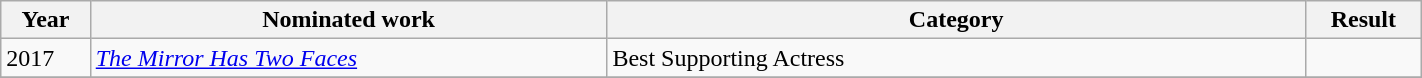<table width="75%" class="wikitable">
<tr>
<th width="10">Year</th>
<th width="220">Nominated work</th>
<th width="300">Category</th>
<th width="30">Result</th>
</tr>
<tr>
<td>2017</td>
<td><em><a href='#'>The Mirror Has Two Faces</a></em></td>
<td>Best Supporting Actress</td>
<td></td>
</tr>
<tr>
</tr>
</table>
